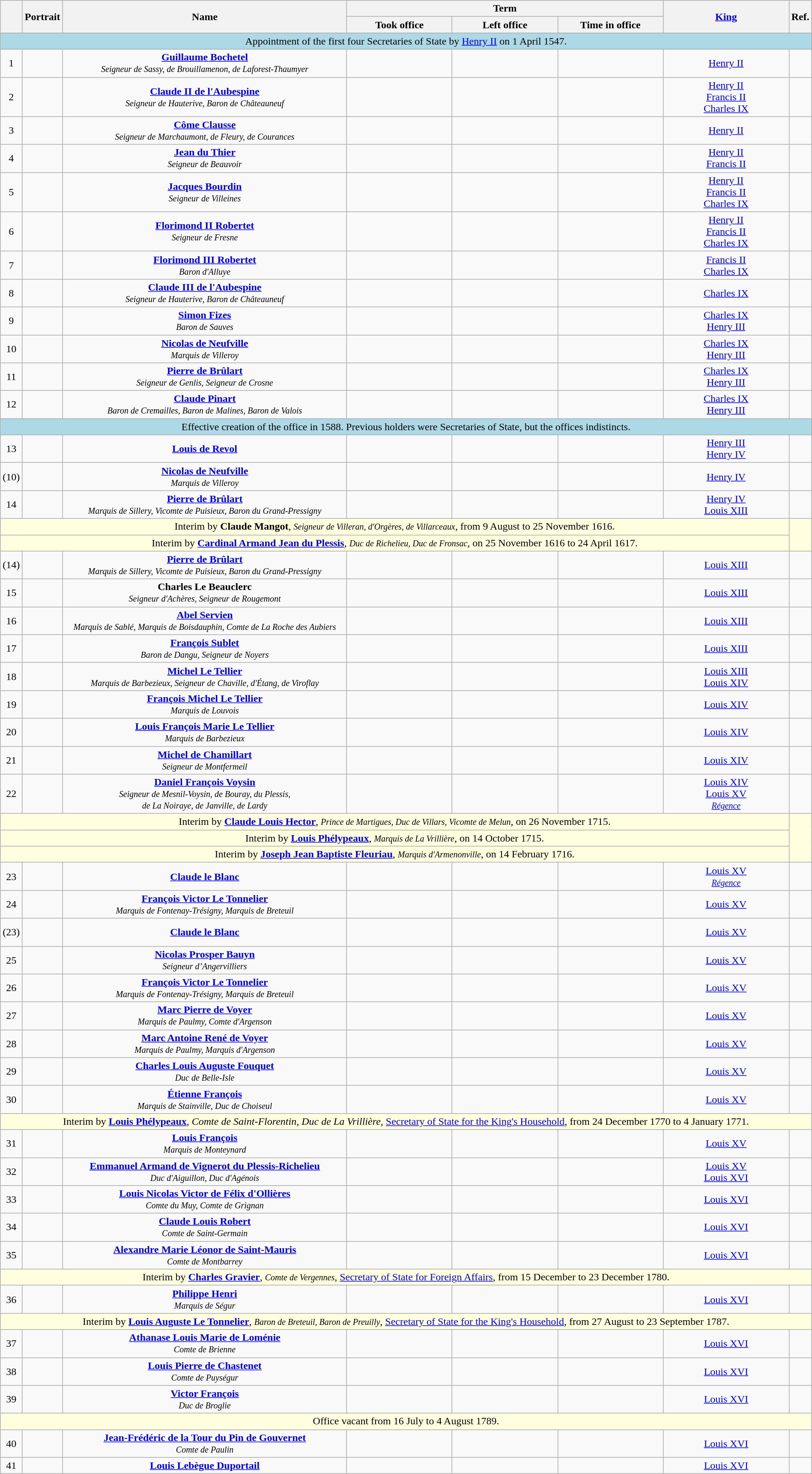<table class="wikitable" style="text-align:center; width:100%">
<tr>
<th style="width:2%" rowspan=2></th>
<th style="width:5%" rowspan=2>Portrait</th>
<th style="width:35%" rowspan=2>Name</th>
<th colspan=3>Term</th>
<th rowspan=2><a href='#'>King</a></th>
<th style="width:2%" rowspan=2>Ref.</th>
</tr>
<tr>
<th style="width:13%">Took office</th>
<th style="width:13%">Left office</th>
<th style="width:13%">Time in office</th>
</tr>
<tr bgcolor="lightblue">
<td colspan=8>Appointment of the first four Secretaries of State by <a href='#'>Henry II</a> on 1 April 1547.</td>
</tr>
<tr>
<td>1</td>
<td></td>
<td><strong><a href='#'>Guillaume Bochetel</a></strong><br><small><em>Seigneur de Sassy, de Brouillamenon, de Laforest-Thaumyer</em></small></td>
<td></td>
<td></td>
<td></td>
<td><a href='#'>Henry II</a></td>
<td></td>
</tr>
<tr>
<td>2</td>
<td></td>
<td><strong><a href='#'>Claude II de l'Aubespine</a></strong><br><small><em>Seigneur de Hauterive, Baron de Châteauneuf</em></small></td>
<td></td>
<td></td>
<td></td>
<td><a href='#'>Henry II</a><br><a href='#'>Francis II</a><br><a href='#'>Charles IX</a></td>
<td></td>
</tr>
<tr>
<td>3</td>
<td></td>
<td><strong><a href='#'>Côme Clausse</a></strong><br><small><em>Seigneur de Marchaumont, de Fleury, de Courances</em></small></td>
<td></td>
<td></td>
<td></td>
<td><a href='#'>Henry II</a></td>
<td></td>
</tr>
<tr>
<td>4</td>
<td></td>
<td><strong><a href='#'>Jean du Thier</a></strong><br><small><em>Seigneur de Beauvoir</em></small></td>
<td></td>
<td></td>
<td></td>
<td><a href='#'>Henry II</a><br><a href='#'>Francis II</a></td>
<td></td>
</tr>
<tr>
<td>5</td>
<td></td>
<td><strong><a href='#'>Jacques Bourdin</a></strong><br><small><em>Seigneur de Villeines</em></small></td>
<td></td>
<td></td>
<td></td>
<td><a href='#'>Henry II</a><br><a href='#'>Francis II</a><br><a href='#'>Charles IX</a></td>
<td></td>
</tr>
<tr>
<td>6</td>
<td></td>
<td><strong><a href='#'>Florimond II Robertet</a></strong><br><small><em>Seigneur de Fresne</em></small></td>
<td></td>
<td></td>
<td></td>
<td><a href='#'>Henry II</a><br><a href='#'>Francis II</a><br><a href='#'>Charles IX</a></td>
<td></td>
</tr>
<tr>
<td>7</td>
<td></td>
<td><strong><a href='#'>Florimond III Robertet</a></strong><br><small><em>Baron d'Alluye</em></small></td>
<td></td>
<td></td>
<td></td>
<td><a href='#'>Francis II</a><br><a href='#'>Charles IX</a></td>
<td></td>
</tr>
<tr>
<td>8</td>
<td></td>
<td><strong><a href='#'>Claude III de l'Aubespine</a></strong><br><small><em>Seigneur de Hauterive, Baron de Châteauneuf</em></small></td>
<td></td>
<td></td>
<td></td>
<td><a href='#'>Charles IX</a></td>
<td></td>
</tr>
<tr>
<td>9</td>
<td></td>
<td><strong><a href='#'>Simon Fizes</a></strong><br><small><em>Baron de Sauves</em></small></td>
<td></td>
<td></td>
<td></td>
<td><a href='#'>Charles IX</a><br><a href='#'>Henry III</a></td>
<td></td>
</tr>
<tr>
<td>10</td>
<td></td>
<td><strong><a href='#'>Nicolas de Neufville</a></strong><br><small><em>Marquis de Villeroy</em></small></td>
<td></td>
<td></td>
<td></td>
<td><a href='#'>Charles IX</a><br><a href='#'>Henry III</a></td>
<td></td>
</tr>
<tr>
<td>11</td>
<td></td>
<td><strong><a href='#'>Pierre de Brûlart</a></strong><br><small><em>Seigneur de Genlis, Seigneur de Crosne</em></small></td>
<td></td>
<td></td>
<td></td>
<td><a href='#'>Charles IX</a><br><a href='#'>Henry III</a></td>
<td></td>
</tr>
<tr>
<td>12</td>
<td></td>
<td><strong><a href='#'>Claude Pinart</a></strong><br><small><em>Baron de Cremailles, Baron de Malines, Baron de Valois</em></small></td>
<td></td>
<td></td>
<td></td>
<td><a href='#'>Charles IX</a><br><a href='#'>Henry III</a></td>
<td></td>
</tr>
<tr bgcolor="lightblue">
<td colspan=8>Effective creation of the office in 1588. Previous holders were Secretaries of State, but the offices indistincts.</td>
</tr>
<tr>
<td>13</td>
<td></td>
<td><strong><a href='#'>Louis de Revol</a></strong></td>
<td></td>
<td></td>
<td></td>
<td><a href='#'>Henry III</a><br><a href='#'>Henry IV</a></td>
<td></td>
</tr>
<tr>
<td>(10)</td>
<td></td>
<td><strong><a href='#'>Nicolas de Neufville</a></strong><br><small><em>Marquis de Villeroy</em></small></td>
<td></td>
<td></td>
<td></td>
<td><a href='#'>Henry IV</a></td>
<td></td>
</tr>
<tr>
<td>14</td>
<td></td>
<td><strong><a href='#'>Pierre de Brûlart</a></strong><br><small><em>Marquis de Sillery, Vicomte de Puisieux, Baron du Grand-Pressigny</em></small></td>
<td></td>
<td></td>
<td></td>
<td><a href='#'>Henry IV</a><br><a href='#'>Louis XIII</a></td>
<td></td>
</tr>
<tr bgcolor="lightyellow">
<td colspan=7>Interim by <strong>Claude Mangot</strong>, <small><em>Seigneur de Villeran, d'Orgères, de Villarceaux</em></small>, from 9 August to 25 November 1616.</td>
<td rowspan=2></td>
</tr>
<tr bgcolor="lightyellow">
<td colspan=7>Interim by <strong><a href='#'>Cardinal Armand Jean du Plessis</a></strong>, <small><em>Duc de Richelieu, Duc de Fronsac</em></small>, on 25 November 1616 to 24 April 1617.</td>
</tr>
<tr>
<td>(14)</td>
<td></td>
<td><strong><a href='#'>Pierre de Brûlart</a></strong><br><small><em>Marquis de Sillery, Vicomte de Puisieux, Baron du Grand-Pressigny</em></small></td>
<td></td>
<td></td>
<td></td>
<td><a href='#'>Louis XIII</a></td>
<td></td>
</tr>
<tr>
<td>15</td>
<td></td>
<td><strong>Charles Le Beauclerc</strong><br><small><em>Seigneur d'Achères, Seigneur de Rougemont</em></small></td>
<td></td>
<td></td>
<td></td>
<td><a href='#'>Louis XIII</a></td>
<td></td>
</tr>
<tr>
<td>16</td>
<td></td>
<td><strong><a href='#'>Abel Servien</a></strong><br><small><em>Marquis de Sablé, Marquis de Boisdauphin, Comte de La Roche des Aubiers</em></small></td>
<td></td>
<td></td>
<td></td>
<td><a href='#'>Louis XIII</a></td>
<td></td>
</tr>
<tr>
<td>17</td>
<td></td>
<td><strong><a href='#'>François Sublet</a></strong><br><small><em>Baron de Dangu, Seigneur de Noyers</em></small></td>
<td></td>
<td></td>
<td></td>
<td><a href='#'>Louis XIII</a></td>
<td></td>
</tr>
<tr>
<td>18</td>
<td></td>
<td><strong><a href='#'>Michel Le Tellier</a></strong><br><small><em>Marquis de Barbezieux, Seigneur de Chaville, d'Étang, de Viroflay</em></small></td>
<td></td>
<td></td>
<td></td>
<td><a href='#'>Louis XIII</a><br><a href='#'>Louis XIV</a></td>
<td></td>
</tr>
<tr>
<td>19</td>
<td></td>
<td><strong><a href='#'>François Michel Le Tellier</a></strong><br><small><em>Marquis de Louvois</em></small></td>
<td></td>
<td></td>
<td></td>
<td><a href='#'>Louis XIV</a></td>
<td><br></td>
</tr>
<tr>
<td>20</td>
<td></td>
<td><strong><a href='#'>Louis François Marie Le Tellier</a></strong><br><small><em>Marquis de Barbezieux</em></small></td>
<td></td>
<td></td>
<td></td>
<td><a href='#'>Louis XIV</a></td>
<td><br></td>
</tr>
<tr>
<td>21</td>
<td></td>
<td><strong><a href='#'>Michel de Chamillart</a></strong><br><small><em>Seigneur de Montfermeil</em></small></td>
<td></td>
<td></td>
<td></td>
<td><a href='#'>Louis XIV</a></td>
<td><br><br></td>
</tr>
<tr>
<td>22</td>
<td></td>
<td><strong><a href='#'>Daniel François Voysin</a></strong><br><small><em>Seigneur de Mesnil-Voysin, de Bouray, du Plessis,<br>de La Noiraye, de Janville, de Lardy</em></small></td>
<td></td>
<td></td>
<td></td>
<td><a href='#'>Louis XIV</a><br><a href='#'>Louis XV</a><br><small><em><a href='#'>Régence</a></em></small></td>
<td><br><br></td>
</tr>
<tr bgcolor="lightyellow">
<td colspan=7>Interim by <strong><a href='#'>Claude Louis Hector</a></strong>, <small><em>Prince de Martigues, Duc de Villars, Vicomte de Melun</em></small>, on 26 November 1715.</td>
<td rowspan=3></td>
</tr>
<tr bgcolor="lightyellow">
<td colspan=7>Interim by <strong><a href='#'>Louis Phélypeaux</a></strong>, <small><em>Marquis de La Vrillière</em></small>, on 14 October 1715.</td>
</tr>
<tr bgcolor="lightyellow">
<td colspan=7>Interim by <strong><a href='#'>Joseph Jean Baptiste Fleuriau</a></strong>, <small><em>Marquis d'Armenonville</em></small>, on 14 February 1716.</td>
</tr>
<tr>
<td>23</td>
<td></td>
<td><strong><a href='#'>Claude le Blanc</a></strong></td>
<td></td>
<td></td>
<td></td>
<td><a href='#'>Louis XV</a><br><small><em><a href='#'>Régence</a></em></small></td>
<td><br><br></td>
</tr>
<tr>
<td>24</td>
<td></td>
<td><strong><a href='#'>François Victor Le Tonnelier</a></strong><br><small><em>Marquis de Fontenay-Trésigny, Marquis de Breteuil</em></small></td>
<td></td>
<td></td>
<td></td>
<td><a href='#'>Louis XV</a></td>
<td><br><br></td>
</tr>
<tr>
<td>(23)</td>
<td></td>
<td><strong><a href='#'>Claude le Blanc</a></strong></td>
<td></td>
<td></td>
<td></td>
<td><a href='#'>Louis XV</a></td>
<td><br><br></td>
</tr>
<tr>
<td>25</td>
<td></td>
<td><strong><a href='#'>Nicolas Prosper Bauyn</a></strong><br><small><em>Seigneur d’Angervilliers</em></small></td>
<td></td>
<td></td>
<td></td>
<td><a href='#'>Louis XV</a></td>
<td><br><br></td>
</tr>
<tr>
<td>26</td>
<td></td>
<td><strong><a href='#'>François Victor Le Tonnelier</a></strong><br><small><em>Marquis de Fontenay-Trésigny, Marquis de Breteuil</em></small></td>
<td></td>
<td></td>
<td></td>
<td><a href='#'>Louis XV</a></td>
<td><br></td>
</tr>
<tr>
<td>27</td>
<td></td>
<td><strong><a href='#'>Marc Pierre de Voyer</a></strong><br><small><em>Marquis de Paulmy, Comte d'Argenson</em></small></td>
<td></td>
<td></td>
<td></td>
<td><a href='#'>Louis XV</a></td>
<td><br><br></td>
</tr>
<tr>
<td>28</td>
<td></td>
<td><strong><a href='#'>Marc Antoine René de Voyer</a></strong><br><small><em>Marquis de Paulmy, Marquis d'Argenson</em></small></td>
<td></td>
<td></td>
<td></td>
<td><a href='#'>Louis XV</a></td>
<td><br></td>
</tr>
<tr>
<td>29</td>
<td></td>
<td><strong><a href='#'>Charles Louis Auguste Fouquet</a></strong><br><small><em>Duc de Belle-Isle</em></small></td>
<td></td>
<td></td>
<td></td>
<td><a href='#'>Louis XV</a></td>
<td><br><br></td>
</tr>
<tr>
<td>30</td>
<td></td>
<td><strong><a href='#'>Étienne François</a></strong><br><small><em>Marquis de Stainville, Duc de Choiseul</em></small></td>
<td></td>
<td></td>
<td></td>
<td><a href='#'>Louis XV</a></td>
<td><br></td>
</tr>
<tr bgcolor="lightyellow">
<td colspan=8>Interim by <strong><a href='#'>Louis Phélypeaux</a></strong>, <em>Comte de Saint-Florentin, Duc de La Vrillière</em>, <a href='#'>Secretary of State for the King's Household</a>, from 24 December 1770 to 4 January 1771.</td>
</tr>
<tr>
<td>31</td>
<td></td>
<td><strong><a href='#'>Louis François</a></strong><br><small><em>Marquis de Monteynard</em></small></td>
<td></td>
<td></td>
<td></td>
<td><a href='#'>Louis XV</a></td>
<td><br><br></td>
</tr>
<tr>
<td>32</td>
<td></td>
<td><strong><a href='#'>Emmanuel Armand de Vignerot du Plessis-Richelieu</a></strong><br><small><em>Duc d'Aiguillon, Duc d'Agénois</em></small></td>
<td></td>
<td></td>
<td></td>
<td><a href='#'>Louis XV</a><br><a href='#'>Louis XVI</a></td>
<td><br><br></td>
</tr>
<tr>
<td>33</td>
<td></td>
<td><strong><a href='#'>Louis Nicolas Victor de Félix d'Ollières</a></strong><br><small><em>Comte du Muy, Comte de Grignan</em></small></td>
<td></td>
<td></td>
<td></td>
<td><a href='#'>Louis XVI</a></td>
<td><br></td>
</tr>
<tr>
<td>34</td>
<td></td>
<td><strong><a href='#'>Claude Louis Robert</a></strong><br><small><em>Comte de Saint-Germain</em></small></td>
<td></td>
<td></td>
<td></td>
<td><a href='#'>Louis XVI</a></td>
<td><br><br></td>
</tr>
<tr>
<td>35</td>
<td></td>
<td><strong><a href='#'>Alexandre Marie Léonor de Saint-Mauris</a></strong><br><small><em>Comte de Montbarrey</em></small></td>
<td></td>
<td></td>
<td></td>
<td><a href='#'>Louis XVI</a></td>
<td><br></td>
</tr>
<tr bgcolor="lightyellow">
<td colspan=8>Interim by <strong><a href='#'>Charles Gravier</a></strong>, <small><em>Comte de Vergennes</em></small>, <a href='#'>Secretary of State for Foreign Affairs</a>, from 15 December to 23 December 1780.</td>
</tr>
<tr>
<td>36</td>
<td></td>
<td><strong><a href='#'>Philippe Henri</a></strong><br><small><em>Marquis de Ségur</em></small></td>
<td></td>
<td></td>
<td></td>
<td><a href='#'>Louis XVI</a></td>
<td><br></td>
</tr>
<tr bgcolor="lightyellow">
<td colspan=8>Interim by <strong><a href='#'>Louis Auguste Le Tonnelier</a></strong>, <small><em>Baron de Breteuil, Baron de Preuilly</em></small>, <a href='#'>Secretary of State for the King's Household</a>, from 27 August to 23 September 1787.</td>
</tr>
<tr>
<td>37</td>
<td></td>
<td><strong><a href='#'>Athanase Louis Marie de Loménie</a></strong><br><small><em>Comte de Brienne</em></small></td>
<td></td>
<td></td>
<td></td>
<td><a href='#'>Louis XVI</a></td>
<td><br><br></td>
</tr>
<tr>
<td>38</td>
<td></td>
<td><strong><a href='#'>Louis Pierre de Chastenet</a></strong><br><small><em>Comte de Puységur</em></small></td>
<td></td>
<td></td>
<td></td>
<td><a href='#'>Louis XVI</a></td>
<td></td>
</tr>
<tr>
<td>39</td>
<td></td>
<td><strong><a href='#'>Victor François</a></strong><br><small><em>Duc de Broglie</em></small></td>
<td></td>
<td></td>
<td></td>
<td><a href='#'>Louis XVI</a></td>
<td></td>
</tr>
<tr bgcolor="lightyellow">
<td colspan=8>Office vacant from 16 July to 4 August 1789.</td>
</tr>
<tr>
<td>40</td>
<td></td>
<td><strong><a href='#'>Jean-Frédéric de la Tour du Pin de Gouvernet</a></strong><br><small><em>Comte de Paulin</em></small></td>
<td></td>
<td></td>
<td></td>
<td><a href='#'>Louis XVI</a></td>
<td></td>
</tr>
<tr>
<td>41</td>
<td></td>
<td><strong><a href='#'>Louis Lebègue Duportail</a></strong></td>
<td></td>
<td></td>
<td></td>
<td><a href='#'>Louis XVI</a></td>
<td></td>
</tr>
</table>
